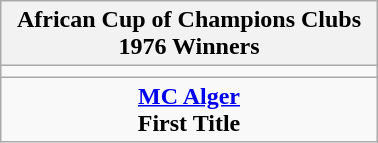<table class="wikitable" style="text-align: center; margin: 0 auto; width: 20%">
<tr>
<th>African Cup of Champions Clubs<br>1976 Winners</th>
</tr>
<tr>
<td></td>
</tr>
<tr>
<td><strong><a href='#'>MC Alger</a></strong><br><strong>First Title</strong></td>
</tr>
</table>
